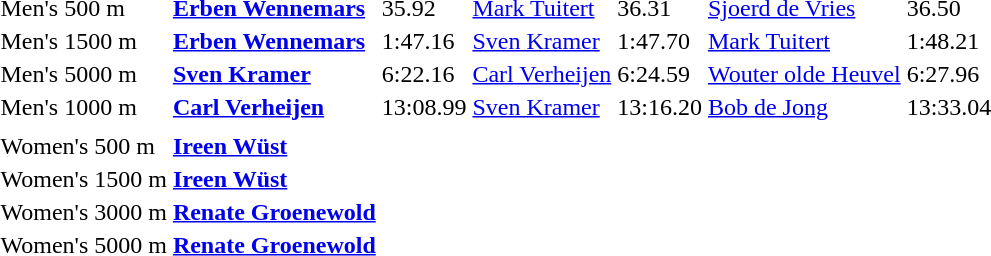<table>
<tr>
<td>Men's 500 m</td>
<td><strong><a href='#'>Erben Wennemars</a></strong></td>
<td>35.92</td>
<td><a href='#'>Mark Tuitert</a></td>
<td>36.31</td>
<td><a href='#'>Sjoerd de Vries</a></td>
<td>36.50</td>
</tr>
<tr>
<td>Men's 1500 m</td>
<td><strong><a href='#'>Erben Wennemars</a></strong></td>
<td>1:47.16</td>
<td><a href='#'>Sven Kramer</a></td>
<td>1:47.70</td>
<td><a href='#'>Mark Tuitert</a></td>
<td>1:48.21</td>
</tr>
<tr>
<td>Men's 5000 m</td>
<td><strong><a href='#'>Sven Kramer</a></strong></td>
<td>6:22.16</td>
<td><a href='#'>Carl Verheijen</a></td>
<td>6:24.59</td>
<td><a href='#'>Wouter olde Heuvel</a></td>
<td>6:27.96</td>
</tr>
<tr>
<td>Men's 1000 m</td>
<td><strong><a href='#'>Carl Verheijen</a></strong></td>
<td>13:08.99</td>
<td><a href='#'>Sven Kramer</a></td>
<td>13:16.20</td>
<td><a href='#'>Bob de Jong</a></td>
<td>13:33.04</td>
</tr>
<tr>
<td colspan=7></td>
</tr>
<tr>
<td>Women's 500 m</td>
<td><strong><a href='#'>Ireen Wüst</a></strong></td>
<td><a href='#'></a></td>
<td><a href='#'></a></td>
<td></td>
</tr>
<tr>
<td>Women's 1500 m</td>
<td><strong><a href='#'>Ireen Wüst</a></strong></td>
<td><a href='#'></a></td>
<td><a href='#'></a></td>
<td></td>
</tr>
<tr>
<td>Women's 3000 m</td>
<td><strong><a href='#'>Renate Groenewold</a></strong></td>
<td><a href='#'></a></td>
<td><a href='#'></a></td>
<td></td>
</tr>
<tr>
<td>Women's 5000 m</td>
<td><strong><a href='#'>Renate Groenewold</a></strong></td>
<td><a href='#'></a></td>
<td><a href='#'></a></td>
<td></td>
</tr>
</table>
